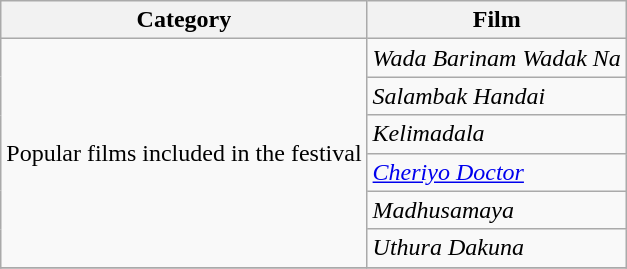<table class="wikitable plainrowheaders sortable">
<tr>
<th scope="col">Category</th>
<th scope="col">Film</th>
</tr>
<tr>
<td rowspan=6>Popular films included in the festival</td>
<td><em>Wada Barinam Wadak Na</em></td>
</tr>
<tr>
<td><em>Salambak Handai</em></td>
</tr>
<tr>
<td><em>Kelimadala</em></td>
</tr>
<tr>
<td><em><a href='#'>Cheriyo Doctor</a></em></td>
</tr>
<tr>
<td><em>Madhusamaya</em></td>
</tr>
<tr>
<td><em>Uthura Dakuna</em></td>
</tr>
<tr>
</tr>
</table>
